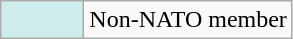<table class="wikitable">
<tr>
<td style="background-color:#CFECEC; width:3em;"></td>
<td>Non-NATO member</td>
</tr>
</table>
